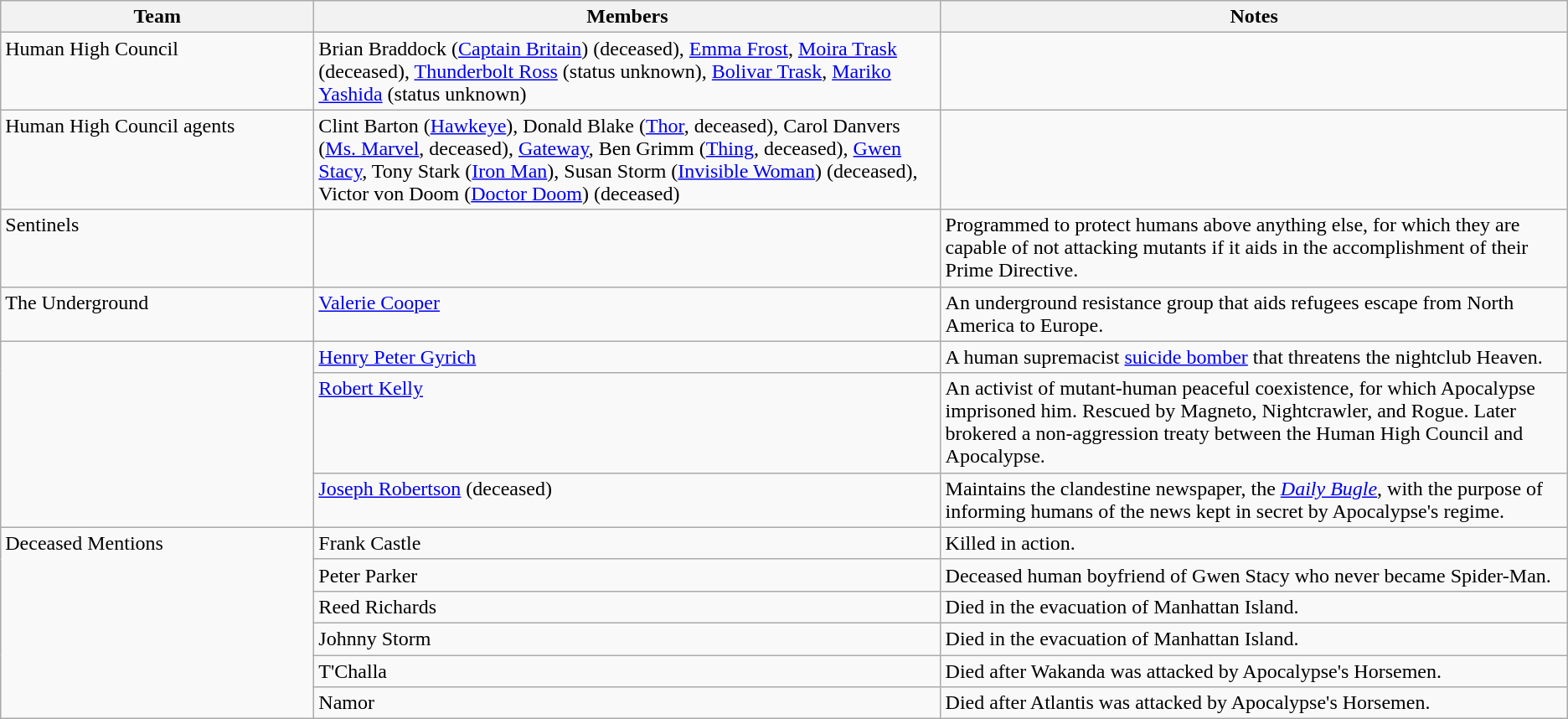<table class="wikitable">
<tr valign="top">
<th style="width:20%;">Team</th>
<th style="width:40%;">Members</th>
<th style="width:40%;">Notes</th>
</tr>
<tr valign="top">
<td>Human High Council</td>
<td>Brian Braddock (<a href='#'>Captain Britain</a>) (deceased), <a href='#'>Emma Frost</a>, <a href='#'>Moira Trask</a> (deceased), <a href='#'>Thunderbolt Ross</a> (status unknown), <a href='#'>Bolivar Trask</a>, <a href='#'>Mariko Yashida</a> (status unknown)</td>
<td></td>
</tr>
<tr valign="top">
<td>Human High Council agents</td>
<td>Clint Barton (<a href='#'>Hawkeye</a>), Donald Blake (<a href='#'>Thor</a>, deceased), Carol Danvers (<a href='#'>Ms. Marvel</a>, deceased), <a href='#'>Gateway</a>, Ben Grimm (<a href='#'>Thing</a>, deceased), <a href='#'>Gwen Stacy</a>, Tony Stark (<a href='#'>Iron Man</a>), Susan Storm (<a href='#'>Invisible Woman</a>) (deceased), Victor von Doom (<a href='#'>Doctor Doom</a>) (deceased)</td>
<td></td>
</tr>
<tr valign="top">
<td>Sentinels</td>
<td></td>
<td>Programmed to protect humans above anything else, for which they are capable of not attacking mutants if it aids in the accomplishment of their Prime Directive.</td>
</tr>
<tr valign="top">
<td>The Underground</td>
<td><a href='#'>Valerie Cooper</a></td>
<td>An underground resistance group that aids refugees escape from North America to Europe.</td>
</tr>
<tr valign="top">
<td rowspan="3"></td>
<td><a href='#'>Henry Peter Gyrich</a></td>
<td>A human supremacist <a href='#'>suicide bomber</a> that threatens the nightclub Heaven.</td>
</tr>
<tr valign="top">
<td><a href='#'>Robert Kelly</a></td>
<td>An activist of mutant-human peaceful coexistence, for which Apocalypse imprisoned him. Rescued by Magneto, Nightcrawler, and Rogue. Later brokered a non-aggression treaty between the Human High Council and Apocalypse.</td>
</tr>
<tr valign="top">
<td><a href='#'>Joseph Robertson</a> (deceased)</td>
<td>Maintains the clandestine newspaper, the <em><a href='#'>Daily Bugle</a></em>, with the purpose of informing humans of the news kept in secret by Apocalypse's regime.</td>
</tr>
<tr valign="top">
<td rowspan="6">Deceased Mentions</td>
<td>Frank Castle</td>
<td>Killed in action.</td>
</tr>
<tr valign="top">
<td>Peter Parker</td>
<td>Deceased human boyfriend of Gwen Stacy who never became Spider-Man.</td>
</tr>
<tr valign="top">
<td>Reed Richards</td>
<td>Died in the evacuation of Manhattan Island.</td>
</tr>
<tr valign="top">
<td>Johnny Storm</td>
<td>Died in the evacuation of Manhattan Island.</td>
</tr>
<tr valign="top">
<td>T'Challa</td>
<td>Died after Wakanda was attacked by Apocalypse's Horsemen.</td>
</tr>
<tr valign="top">
<td>Namor</td>
<td>Died after Atlantis was attacked by Apocalypse's Horsemen.</td>
</tr>
</table>
